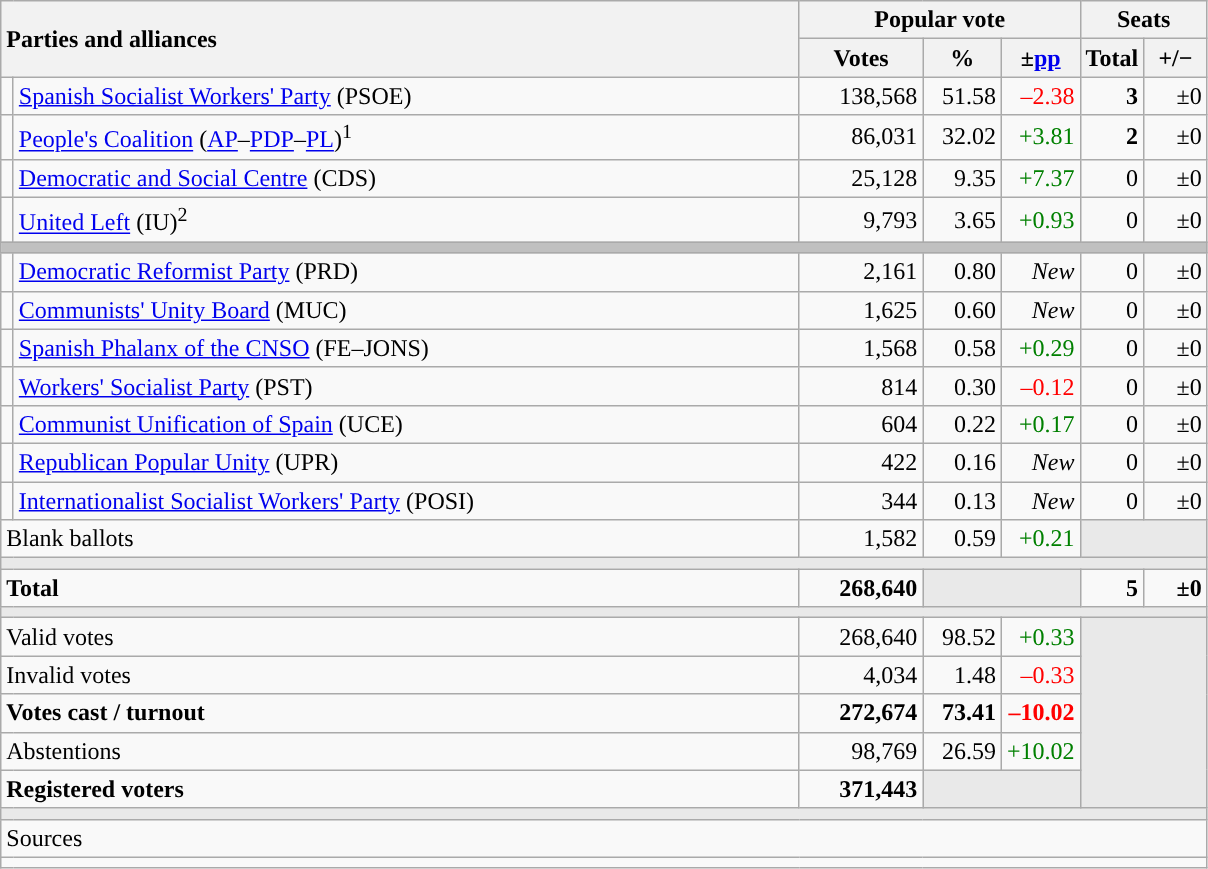<table class="wikitable" style="text-align:right;">
<tr>
<th style="text-align:left;" rowspan="2" colspan="2" width="525">Parties and alliances</th>
<th colspan="3">Popular vote</th>
<th colspan="2">Seats</th>
</tr>
<tr>
<th width="75">Votes</th>
<th width="45">%</th>
<th width="45">±<a href='#'>pp</a></th>
<th width="35">Total</th>
<th width="35">+/−</th>
</tr>
<tr>
<td width="1" style="color:inherit;background:"></td>
<td align="left"><a href='#'>Spanish Socialist Workers' Party</a> (PSOE)</td>
<td>138,568</td>
<td>51.58</td>
<td style="color:red;">–2.38</td>
<td><strong>3</strong></td>
<td>±0</td>
</tr>
<tr>
<td style="color:inherit;background:"></td>
<td align="left"><a href='#'>People's Coalition</a> (<a href='#'>AP</a>–<a href='#'>PDP</a>–<a href='#'>PL</a>)<sup>1</sup></td>
<td>86,031</td>
<td>32.02</td>
<td style="color:green;">+3.81</td>
<td><strong>2</strong></td>
<td>±0</td>
</tr>
<tr>
<td style="color:inherit;background:"></td>
<td align="left"><a href='#'>Democratic and Social Centre</a> (CDS)</td>
<td>25,128</td>
<td>9.35</td>
<td style="color:green;">+7.37</td>
<td>0</td>
<td>±0</td>
</tr>
<tr>
<td style="color:inherit;background:"></td>
<td align="left"><a href='#'>United Left</a> (IU)<sup>2</sup></td>
<td>9,793</td>
<td>3.65</td>
<td style="color:green;">+0.93</td>
<td>0</td>
<td>±0</td>
</tr>
<tr>
<td colspan="7" bgcolor="#C0C0C0"></td>
</tr>
<tr>
<td style="color:inherit;background:"></td>
<td align="left"><a href='#'>Democratic Reformist Party</a> (PRD)</td>
<td>2,161</td>
<td>0.80</td>
<td><em>New</em></td>
<td>0</td>
<td>±0</td>
</tr>
<tr>
<td style="color:inherit;background:"></td>
<td align="left"><a href='#'>Communists' Unity Board</a> (MUC)</td>
<td>1,625</td>
<td>0.60</td>
<td><em>New</em></td>
<td>0</td>
<td>±0</td>
</tr>
<tr>
<td style="color:inherit;background:"></td>
<td align="left"><a href='#'>Spanish Phalanx of the CNSO</a> (FE–JONS)</td>
<td>1,568</td>
<td>0.58</td>
<td style="color:green;">+0.29</td>
<td>0</td>
<td>±0</td>
</tr>
<tr>
<td style="color:inherit;background:"></td>
<td align="left"><a href='#'>Workers' Socialist Party</a> (PST)</td>
<td>814</td>
<td>0.30</td>
<td style="color:red;">–0.12</td>
<td>0</td>
<td>±0</td>
</tr>
<tr>
<td style="color:inherit;background:"></td>
<td align="left"><a href='#'>Communist Unification of Spain</a> (UCE)</td>
<td>604</td>
<td>0.22</td>
<td style="color:green;">+0.17</td>
<td>0</td>
<td>±0</td>
</tr>
<tr>
<td style="color:inherit;background:"></td>
<td align="left"><a href='#'>Republican Popular Unity</a> (UPR)</td>
<td>422</td>
<td>0.16</td>
<td><em>New</em></td>
<td>0</td>
<td>±0</td>
</tr>
<tr>
<td style="color:inherit;background:"></td>
<td align="left"><a href='#'>Internationalist Socialist Workers' Party</a> (POSI)</td>
<td>344</td>
<td>0.13</td>
<td><em>New</em></td>
<td>0</td>
<td>±0</td>
</tr>
<tr>
<td align="left" colspan="2">Blank ballots</td>
<td>1,582</td>
<td>0.59</td>
<td style="color:green;">+0.21</td>
<td bgcolor="#E9E9E9" colspan="2"></td>
</tr>
<tr>
<td colspan="7" bgcolor="#E9E9E9"></td>
</tr>
<tr style="font-weight:bold;">
<td align="left" colspan="2">Total</td>
<td>268,640</td>
<td bgcolor="#E9E9E9" colspan="2"></td>
<td>5</td>
<td>±0</td>
</tr>
<tr>
<td colspan="7" bgcolor="#E9E9E9"></td>
</tr>
<tr>
<td align="left" colspan="2">Valid votes</td>
<td>268,640</td>
<td>98.52</td>
<td style="color:green;">+0.33</td>
<td bgcolor="#E9E9E9" colspan="2" rowspan="5"></td>
</tr>
<tr>
<td align="left" colspan="2">Invalid votes</td>
<td>4,034</td>
<td>1.48</td>
<td style="color:red;">–0.33</td>
</tr>
<tr style="font-weight:bold;">
<td align="left" colspan="2">Votes cast / turnout</td>
<td>272,674</td>
<td>73.41</td>
<td style="color:red;">–10.02</td>
</tr>
<tr>
<td align="left" colspan="2">Abstentions</td>
<td>98,769</td>
<td>26.59</td>
<td style="color:green;">+10.02</td>
</tr>
<tr style="font-weight:bold;">
<td align="left" colspan="2">Registered voters</td>
<td>371,443</td>
<td bgcolor="#E9E9E9" colspan="2"></td>
</tr>
<tr>
<td colspan="7" bgcolor="#E9E9E9"></td>
</tr>
<tr>
<td align="left" colspan="7">Sources</td>
</tr>
<tr>
<td colspan="7" style="text-align:left; max-width:790px;"></td>
</tr>
</table>
